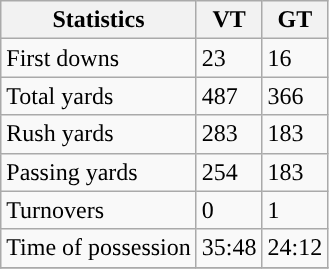<table class="wikitable" style="float: left;">
<tr>
<th>Statistics</th>
<th>VT</th>
<th>GT</th>
</tr>
<tr>
<td>First downs</td>
<td>23</td>
<td>16</td>
</tr>
<tr>
<td>Total yards</td>
<td>487</td>
<td>366</td>
</tr>
<tr>
<td>Rush yards</td>
<td>283</td>
<td>183</td>
</tr>
<tr>
<td>Passing yards</td>
<td>254</td>
<td>183</td>
</tr>
<tr>
<td>Turnovers</td>
<td>0</td>
<td>1</td>
</tr>
<tr>
<td>Time of possession</td>
<td>35:48</td>
<td>24:12</td>
</tr>
<tr>
</tr>
</table>
